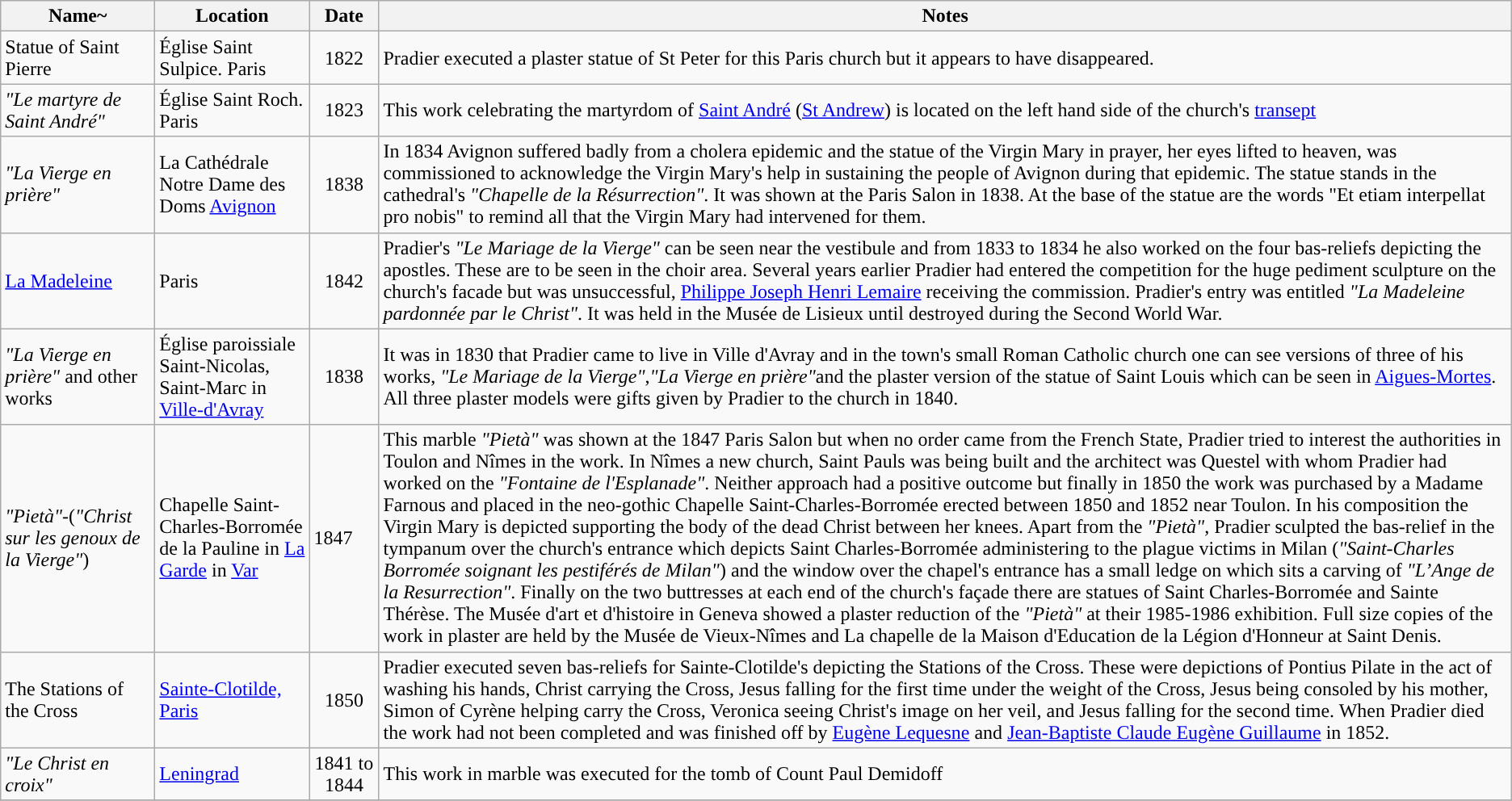<table class="wikitable sortable plainrowheaders">
<tr>
<th style="width:120px">Name~</th>
<th style="width:120px">Location</th>
<th style="width:50px">Date</th>
<th class="unsortable">Notes</th>
</tr>
<tr>
<td>Statue of Saint Pierre</td>
<td>Église Saint Sulpice. Paris</td>
<td align="center">1822</td>
<td>Pradier executed a plaster statue of St Peter for this Paris church but it appears to have disappeared.</td>
</tr>
<tr>
<td><em>"Le martyre de Saint André"</em></td>
<td>Église Saint Roch. Paris</td>
<td align="center">1823</td>
<td>This work celebrating the martyrdom of <a href='#'>Saint André</a> (<a href='#'>St Andrew</a>) is located on the left hand side of the church's <a href='#'>transept</a></td>
</tr>
<tr>
<td><em>"La Vierge en prière"</em></td>
<td>La Cathédrale Notre Dame des Doms <a href='#'>Avignon</a></td>
<td align="center">1838</td>
<td>In 1834 Avignon suffered badly from a cholera epidemic and the statue of the Virgin Mary in prayer, her eyes lifted to heaven, was commissioned to acknowledge the Virgin Mary's help in sustaining the people of Avignon during that epidemic. The statue stands in the cathedral's <em>"Chapelle de la Résurrection"</em>. It was shown at the Paris Salon in 1838. At the base of the statue are the words "Et etiam interpellat pro nobis" to remind all that the Virgin Mary had intervened for them.<br>

</td>
</tr>
<tr>
<td><a href='#'>La Madeleine</a></td>
<td>Paris</td>
<td align="center">1842</td>
<td>Pradier's <em>"Le Mariage de la Vierge"</em> can be seen near the vestibule and from 1833 to 1834 he also worked on the four bas-reliefs depicting the apostles. These are to be seen in the choir area. Several years earlier Pradier had entered the competition for the huge pediment sculpture on the church's facade but was unsuccessful, <a href='#'>Philippe Joseph Henri Lemaire</a> receiving the commission. Pradier's entry was entitled <em>"La Madeleine pardonnée par le Christ"</em>. It was held in the Musée de Lisieux until destroyed during the Second World War.</td>
</tr>
<tr>
<td><em>"La Vierge en prière"</em> and other works</td>
<td>Église paroissiale Saint-Nicolas, Saint-Marc in <a href='#'>Ville-d'Avray</a></td>
<td align="center">1838</td>
<td>It was in 1830 that Pradier came to live in Ville d'Avray and in the town's small Roman Catholic church one can see versions of three of his works, <em>"Le Mariage de la Vierge"</em>,<em>"La Vierge en prière"</em>and the plaster version of the statue of Saint Louis which can be seen in <a href='#'>Aigues-Mortes</a>. All three plaster models were gifts given by Pradier to the church in 1840.<br>

</td>
</tr>
<tr>
<td><em>"Pietà"</em>-(<em>"Christ sur les genoux de la Vierge"</em>)</td>
<td>Chapelle Saint-Charles-Borromée de la Pauline in <a href='#'>La Garde</a> in <a href='#'>Var</a></td>
<td align="center=">1847</td>
<td>This marble <em>"Pietà"</em> was shown at the 1847 Paris Salon but when no order came from the French State, Pradier tried to interest the authorities in Toulon and Nîmes in the work. In Nîmes a new church, Saint Pauls was being built and the architect was Questel with whom Pradier had worked on the <em>"Fontaine de l'Esplanade"</em>. Neither approach had a positive outcome but finally in 1850 the work was purchased by a Madame Farnous and placed in the neo-gothic Chapelle Saint-Charles-Borromée erected between 1850 and 1852 near Toulon. In his composition the Virgin Mary is depicted supporting the body of the dead Christ between her knees. Apart from the <em>"Pietà"</em>, Pradier sculpted the bas-relief in the tympanum over the church's entrance which depicts Saint Charles-Borromée administering to the plague victims in Milan (<em>"Saint-Charles Borromée soignant les pestiférés de Milan"</em>) and the window over the chapel's entrance has a small ledge on which sits a carving of <em>"L’Ange de la Resurrection"</em>. Finally on the two buttresses at each end of the church's façade there are statues of Saint Charles-Borromée and Sainte Thérèse. The Musée d'art et d'histoire in Geneva showed a plaster reduction of the <em>"Pietà"</em> at their 1985-1986 exhibition. Full size copies of the work in plaster are held by the Musée de Vieux-Nîmes and La chapelle de la Maison d'Education de la Légion d'Honneur at Saint Denis.<br></td>
</tr>
<tr>
<td>The Stations of the Cross</td>
<td><a href='#'>Sainte-Clotilde, Paris</a></td>
<td align="center">1850</td>
<td>Pradier executed seven bas-reliefs for Sainte-Clotilde's depicting the Stations of the Cross. These were depictions of Pontius Pilate in the act of washing his hands, Christ carrying the Cross, Jesus falling for the first time under the weight of the Cross, Jesus being consoled by his mother, Simon of Cyrène helping carry the Cross, Veronica seeing Christ's image on her veil, and Jesus falling for the second time. When Pradier died the work had not been completed and was finished off by <a href='#'>Eugène Lequesne</a> and <a href='#'>Jean-Baptiste Claude Eugène Guillaume</a> in 1852.<br>
</td>
</tr>
<tr>
<td><em>"Le Christ en croix"</em></td>
<td><a href='#'>Leningrad</a></td>
<td align="center">1841 to 1844</td>
<td>This work in marble was executed for the tomb of Count Paul Demidoff</td>
</tr>
<tr>
</tr>
</table>
